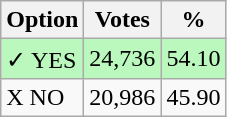<table class="wikitable">
<tr>
<th>Option</th>
<th>Votes</th>
<th>%</th>
</tr>
<tr>
<td style=background:#bbf8be>✓ YES</td>
<td style=background:#bbf8be>24,736</td>
<td style=background:#bbf8be>54.10</td>
</tr>
<tr>
<td>X NO</td>
<td>20,986</td>
<td>45.90</td>
</tr>
</table>
